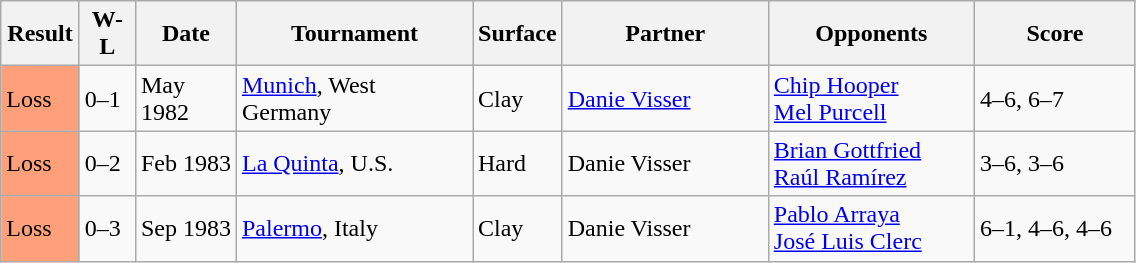<table class="sortable wikitable">
<tr>
<th style="width:45px">Result</th>
<th style="width:30px"  class="unsortable">W-L</th>
<th style="width:60px">Date</th>
<th style="width:150px">Tournament</th>
<th style="width:50px">Surface</th>
<th style="width:130px">Partner</th>
<th style="width:130px">Opponents</th>
<th style="width:100px" class="unsortable">Score</th>
</tr>
<tr>
<td style="background:#ffa07a;">Loss</td>
<td>0–1</td>
<td>May 1982</td>
<td><a href='#'>Munich</a>, West Germany</td>
<td>Clay</td>
<td> <a href='#'>Danie Visser</a></td>
<td> <a href='#'>Chip Hooper</a> <br>  <a href='#'>Mel Purcell</a></td>
<td>4–6, 6–7</td>
</tr>
<tr>
<td style="background:#ffa07a;">Loss</td>
<td>0–2</td>
<td>Feb 1983</td>
<td><a href='#'>La Quinta</a>, U.S.</td>
<td>Hard</td>
<td> Danie Visser</td>
<td> <a href='#'>Brian Gottfried</a> <br>  <a href='#'>Raúl Ramírez</a></td>
<td>3–6, 3–6</td>
</tr>
<tr>
<td style="background:#ffa07a;">Loss</td>
<td>0–3</td>
<td>Sep 1983</td>
<td><a href='#'>Palermo</a>, Italy</td>
<td>Clay</td>
<td> Danie Visser</td>
<td> <a href='#'>Pablo Arraya</a> <br>  <a href='#'>José Luis Clerc</a></td>
<td>6–1, 4–6, 4–6</td>
</tr>
</table>
